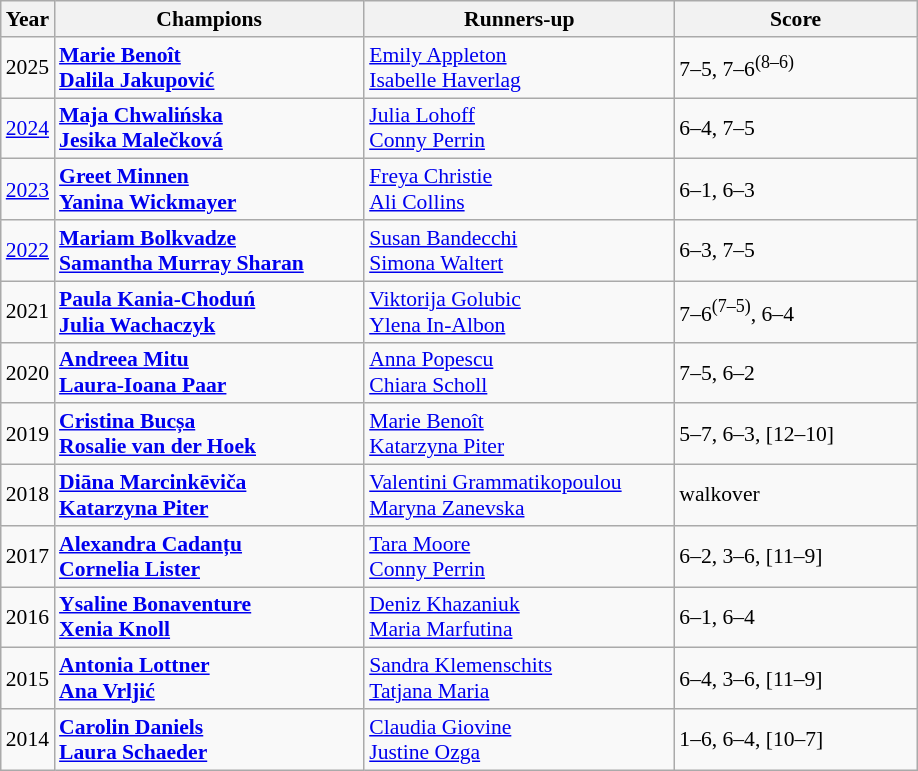<table class="wikitable" style="font-size:90%">
<tr>
<th>Year</th>
<th width="200">Champions</th>
<th width="200">Runners-up</th>
<th width="155">Score</th>
</tr>
<tr>
<td>2025</td>
<td><strong> <a href='#'>Marie Benoît</a><br>  <a href='#'>Dalila Jakupović</a></strong></td>
<td> <a href='#'>Emily Appleton</a><br>  <a href='#'>Isabelle Haverlag</a></td>
<td>7–5, 7–6<sup>(8–6)</sup></td>
</tr>
<tr>
<td><a href='#'>2024</a></td>
<td><strong> <a href='#'>Maja Chwalińska</a><br>  <a href='#'>Jesika Malečková</a></strong></td>
<td> <a href='#'>Julia Lohoff</a> <br>  <a href='#'>Conny Perrin</a></td>
<td>6–4, 7–5</td>
</tr>
<tr>
<td><a href='#'>2023</a></td>
<td><strong> <a href='#'>Greet Minnen</a><br>  <a href='#'>Yanina Wickmayer</a></strong></td>
<td> <a href='#'>Freya Christie</a> <br>  <a href='#'>Ali Collins</a></td>
<td>6–1, 6–3</td>
</tr>
<tr>
<td><a href='#'>2022</a></td>
<td> <strong><a href='#'>Mariam Bolkvadze</a></strong> <br>  <strong><a href='#'>Samantha Murray Sharan</a></strong></td>
<td> <a href='#'>Susan Bandecchi</a> <br>  <a href='#'>Simona Waltert</a></td>
<td>6–3, 7–5</td>
</tr>
<tr>
<td>2021</td>
<td> <strong><a href='#'>Paula Kania-Choduń</a></strong> <br>  <strong><a href='#'>Julia Wachaczyk</a></strong></td>
<td> <a href='#'>Viktorija Golubic</a> <br>  <a href='#'>Ylena In-Albon</a></td>
<td>7–6<sup>(7–5)</sup>, 6–4</td>
</tr>
<tr>
<td>2020</td>
<td> <strong><a href='#'>Andreea Mitu</a></strong> <br>  <strong><a href='#'>Laura-Ioana Paar</a></strong></td>
<td> <a href='#'>Anna Popescu</a> <br>  <a href='#'>Chiara Scholl</a></td>
<td>7–5, 6–2</td>
</tr>
<tr>
<td>2019</td>
<td> <strong><a href='#'>Cristina Bucșa</a></strong> <br>  <strong><a href='#'>Rosalie van der Hoek</a></strong></td>
<td> <a href='#'>Marie Benoît</a> <br>  <a href='#'>Katarzyna Piter</a></td>
<td>5–7, 6–3, [12–10]</td>
</tr>
<tr>
<td>2018</td>
<td> <strong><a href='#'>Diāna Marcinkēviča</a></strong> <br>  <strong><a href='#'>Katarzyna Piter</a></strong></td>
<td> <a href='#'>Valentini Grammatikopoulou</a> <br>  <a href='#'>Maryna Zanevska</a></td>
<td>walkover</td>
</tr>
<tr>
<td>2017</td>
<td> <strong><a href='#'>Alexandra Cadanțu</a></strong> <br>  <strong><a href='#'>Cornelia Lister</a></strong></td>
<td> <a href='#'>Tara Moore</a> <br>  <a href='#'>Conny Perrin</a></td>
<td>6–2, 3–6, [11–9]</td>
</tr>
<tr>
<td>2016</td>
<td> <strong><a href='#'>Ysaline Bonaventure</a></strong> <br>  <strong><a href='#'>Xenia Knoll</a></strong></td>
<td> <a href='#'>Deniz Khazaniuk</a> <br>  <a href='#'>Maria Marfutina</a></td>
<td>6–1, 6–4</td>
</tr>
<tr>
<td>2015</td>
<td> <strong><a href='#'>Antonia Lottner</a></strong> <br>  <strong><a href='#'>Ana Vrljić</a></strong></td>
<td> <a href='#'>Sandra Klemenschits</a> <br>  <a href='#'>Tatjana Maria</a></td>
<td>6–4, 3–6, [11–9]</td>
</tr>
<tr>
<td>2014</td>
<td> <strong><a href='#'>Carolin Daniels</a></strong> <br>  <strong><a href='#'>Laura Schaeder</a></strong></td>
<td> <a href='#'>Claudia Giovine</a> <br>  <a href='#'>Justine Ozga</a></td>
<td>1–6, 6–4, [10–7]</td>
</tr>
</table>
